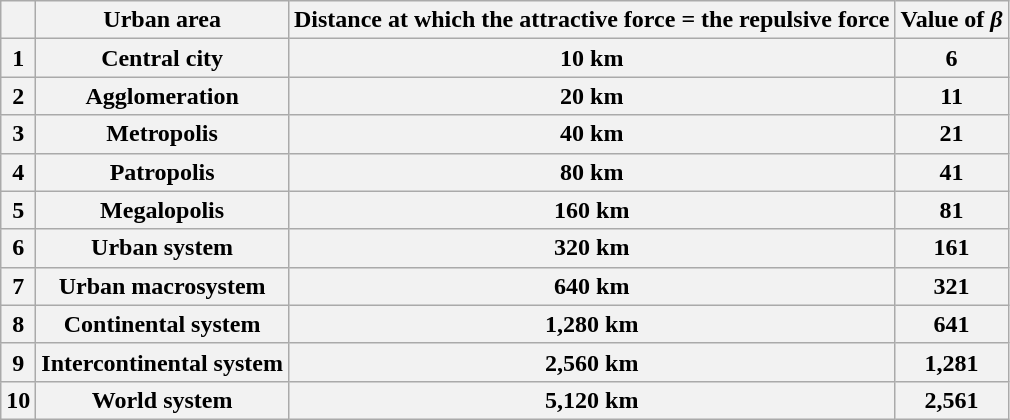<table class="wikitable">
<tr>
<th></th>
<th>Urban area</th>
<th>Distance at which the attractive force = the repulsive force</th>
<th>Value of <em>β</em></th>
</tr>
<tr>
<th>1</th>
<th>Central city</th>
<th>10 km</th>
<th>6</th>
</tr>
<tr>
<th>2</th>
<th>Agglomeration</th>
<th>20 km</th>
<th>11</th>
</tr>
<tr>
<th>3</th>
<th>Metropolis</th>
<th>40 km</th>
<th>21</th>
</tr>
<tr>
<th>4</th>
<th>Patropolis</th>
<th>80 km</th>
<th>41</th>
</tr>
<tr>
<th>5</th>
<th>Megalopolis</th>
<th>160 km</th>
<th>81</th>
</tr>
<tr>
<th>6</th>
<th>Urban system</th>
<th>320 km</th>
<th>161</th>
</tr>
<tr>
<th>7</th>
<th>Urban macrosystem</th>
<th>640 km</th>
<th>321</th>
</tr>
<tr>
<th>8</th>
<th>Continental system</th>
<th>1,280 km</th>
<th>641</th>
</tr>
<tr>
<th>9</th>
<th>Intercontinental system</th>
<th>2,560 km</th>
<th>1,281</th>
</tr>
<tr>
<th>10</th>
<th>World system</th>
<th>5,120 km</th>
<th>2,561</th>
</tr>
</table>
